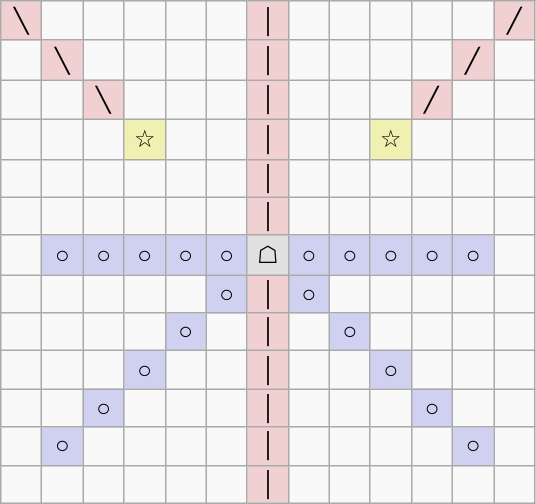<table border="1" class="wikitable">
<tr align=center>
<td width="20" style="background:#f0d0d0;">╲</td>
<td width="20"> </td>
<td width="20"> </td>
<td width="20"> </td>
<td width="20"> </td>
<td width="20"> </td>
<td width="20" style="background:#f0d0d0;">│</td>
<td width="20"> </td>
<td width="20"> </td>
<td width="20"> </td>
<td width="20"> </td>
<td width="20"> </td>
<td width="20" style="background:#f0d0d0;">╱</td>
</tr>
<tr align=center>
<td> </td>
<td style="background:#f0d0d0;">╲</td>
<td> </td>
<td> </td>
<td> </td>
<td> </td>
<td style="background:#f0d0d0;">│</td>
<td> </td>
<td> </td>
<td> </td>
<td> </td>
<td style="background:#f0d0d0;">╱</td>
<td> </td>
</tr>
<tr align=center>
<td> </td>
<td> </td>
<td style="background:#f0d0d0;">╲</td>
<td> </td>
<td> </td>
<td> </td>
<td style="background:#f0d0d0;">│</td>
<td> </td>
<td> </td>
<td> </td>
<td style="background:#f0d0d0;">╱</td>
<td> </td>
<td> </td>
</tr>
<tr align=center>
<td> </td>
<td> </td>
<td> </td>
<td style="background:#f0f0b0;">☆</td>
<td> </td>
<td> </td>
<td style="background:#f0d0d0;">│</td>
<td> </td>
<td> </td>
<td style="background:#f0f0b0;">☆</td>
<td> </td>
<td> </td>
<td> </td>
</tr>
<tr align=center>
<td> </td>
<td> </td>
<td> </td>
<td> </td>
<td> </td>
<td> </td>
<td style="background:#f0d0d0;">│</td>
<td> </td>
<td> </td>
<td> </td>
<td> </td>
<td> </td>
<td> </td>
</tr>
<tr align=center>
<td> </td>
<td> </td>
<td> </td>
<td> </td>
<td> </td>
<td> </td>
<td style="background:#f0d0d0;">│</td>
<td> </td>
<td> </td>
<td> </td>
<td> </td>
<td> </td>
<td> </td>
</tr>
<tr align=center>
<td> </td>
<td style="background:#d0d0f0;">○</td>
<td style="background:#d0d0f0;">○</td>
<td style="background:#d0d0f0;">○</td>
<td style="background:#d0d0f0;">○</td>
<td style="background:#d0d0f0;">○</td>
<td style="background:#e0e0e0;">☖</td>
<td style="background:#d0d0f0;">○</td>
<td style="background:#d0d0f0;">○</td>
<td style="background:#d0d0f0;">○</td>
<td style="background:#d0d0f0;">○</td>
<td style="background:#d0d0f0;">○</td>
<td> </td>
</tr>
<tr align=center>
<td> </td>
<td> </td>
<td> </td>
<td> </td>
<td> </td>
<td style="background:#d0d0f0;">○</td>
<td style="background:#f0d0d0;">│</td>
<td style="background:#d0d0f0;">○</td>
<td> </td>
<td> </td>
<td> </td>
<td> </td>
<td> </td>
</tr>
<tr align=center>
<td> </td>
<td> </td>
<td> </td>
<td> </td>
<td style="background:#d0d0f0;">○</td>
<td> </td>
<td style="background:#f0d0d0;">│</td>
<td> </td>
<td style="background:#d0d0f0;">○</td>
<td> </td>
<td> </td>
<td> </td>
<td> </td>
</tr>
<tr align=center>
<td> </td>
<td> </td>
<td> </td>
<td style="background:#d0d0f0;">○</td>
<td> </td>
<td> </td>
<td style="background:#f0d0d0;">│</td>
<td> </td>
<td> </td>
<td style="background:#d0d0f0;">○</td>
<td> </td>
<td> </td>
<td> </td>
</tr>
<tr align=center>
<td> </td>
<td> </td>
<td style="background:#d0d0f0;">○</td>
<td> </td>
<td> </td>
<td> </td>
<td style="background:#f0d0d0;">│</td>
<td> </td>
<td> </td>
<td> </td>
<td style="background:#d0d0f0;">○</td>
<td> </td>
<td> </td>
</tr>
<tr align=center>
<td> </td>
<td style="background:#d0d0f0;">○</td>
<td> </td>
<td> </td>
<td> </td>
<td> </td>
<td style="background:#f0d0d0;">│</td>
<td> </td>
<td> </td>
<td> </td>
<td> </td>
<td style="background:#d0d0f0;">○</td>
<td> </td>
</tr>
<tr align=center>
<td> </td>
<td> </td>
<td> </td>
<td> </td>
<td> </td>
<td> </td>
<td style="background:#f0d0d0;">│</td>
<td> </td>
<td> </td>
<td> </td>
<td> </td>
<td> </td>
<td></td>
</tr>
</table>
